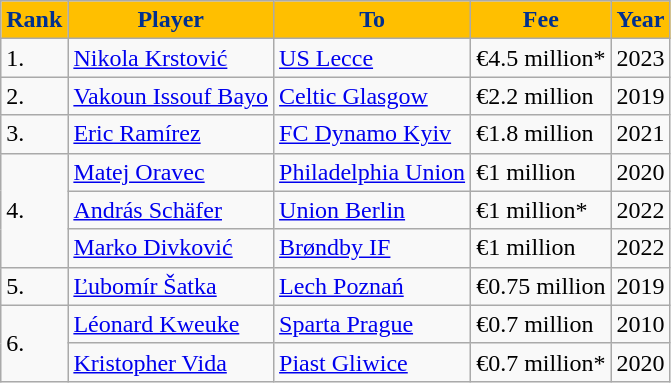<table class="wikitable">
<tr>
<th style="color:#00308F; background:#FFBF00;">Rank</th>
<th style="color:#00308F; background:#FFBF00;">Player</th>
<th style="color:#00308F; background:#FFBF00;">To</th>
<th style="color:#00308F; background:#FFBF00;">Fee</th>
<th style="color:#00308F; background:#FFBF00;">Year</th>
</tr>
<tr>
<td>1.</td>
<td> <a href='#'>Nikola Krstović</a></td>
<td> <a href='#'>US Lecce</a></td>
<td>€4.5 million*</td>
<td>2023</td>
</tr>
<tr>
<td>2.</td>
<td> <a href='#'>Vakoun Issouf Bayo</a></td>
<td> <a href='#'>Celtic Glasgow</a></td>
<td>€2.2 million</td>
<td>2019</td>
</tr>
<tr>
<td>3.</td>
<td> <a href='#'>Eric Ramírez</a></td>
<td> <a href='#'>FC Dynamo Kyiv</a></td>
<td>€1.8 million</td>
<td>2021</td>
</tr>
<tr>
<td rowspan="3">4.</td>
<td> <a href='#'>Matej Oravec</a></td>
<td> <a href='#'>Philadelphia Union</a></td>
<td>€1 million</td>
<td>2020</td>
</tr>
<tr>
<td> <a href='#'>András Schäfer</a></td>
<td> <a href='#'>Union Berlin</a></td>
<td>€1 million*</td>
<td>2022</td>
</tr>
<tr>
<td> <a href='#'>Marko Divković</a></td>
<td> <a href='#'>Brøndby IF</a></td>
<td>€1 million</td>
<td>2022</td>
</tr>
<tr>
<td>5.</td>
<td> <a href='#'>Ľubomír Šatka</a></td>
<td> <a href='#'>Lech Poznań</a></td>
<td>€0.75 million</td>
<td>2019</td>
</tr>
<tr>
<td rowspan="2">6.</td>
<td> <a href='#'>Léonard Kweuke</a></td>
<td> <a href='#'>Sparta Prague</a></td>
<td>€0.7 million</td>
<td>2010</td>
</tr>
<tr>
<td> <a href='#'>Kristopher Vida</a></td>
<td> <a href='#'>Piast Gliwice</a></td>
<td>€0.7 million*</td>
<td>2020</td>
</tr>
</table>
